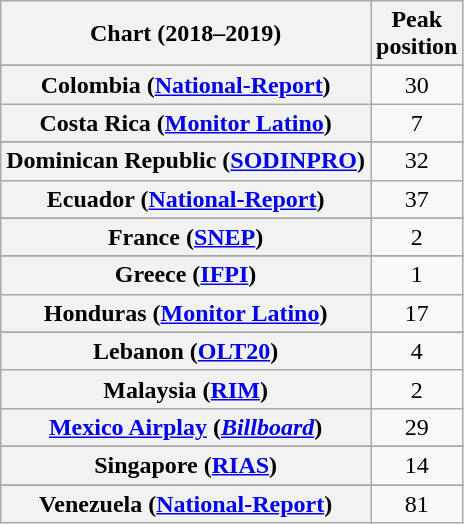<table class="wikitable sortable plainrowheaders" style="text-align:center">
<tr>
<th scope="col">Chart (2018–2019)</th>
<th scope="col">Peak<br> position</th>
</tr>
<tr>
</tr>
<tr>
</tr>
<tr>
</tr>
<tr>
</tr>
<tr>
</tr>
<tr>
</tr>
<tr>
</tr>
<tr>
<th scope="row">Colombia (<a href='#'>National-Report</a>)</th>
<td>30</td>
</tr>
<tr>
<th scope="row">Costa Rica (<a href='#'>Monitor Latino</a>)</th>
<td>7</td>
</tr>
<tr>
</tr>
<tr>
</tr>
<tr>
<th scope="row">Dominican Republic (<a href='#'>SODINPRO</a>)</th>
<td>32</td>
</tr>
<tr>
<th scope="row">Ecuador (<a href='#'>National-Report</a>)</th>
<td>37</td>
</tr>
<tr>
</tr>
<tr>
<th scope="row">France (<a href='#'>SNEP</a>)</th>
<td>2</td>
</tr>
<tr>
</tr>
<tr>
<th scope="row">Greece (<a href='#'>IFPI</a>)</th>
<td>1</td>
</tr>
<tr>
<th scope="row">Honduras (<a href='#'>Monitor Latino</a>)</th>
<td>17</td>
</tr>
<tr>
</tr>
<tr>
</tr>
<tr>
</tr>
<tr>
</tr>
<tr>
<th scope="row">Lebanon (<a href='#'>OLT20</a>)</th>
<td>4</td>
</tr>
<tr>
<th scope="row">Malaysia (<a href='#'>RIM</a>)</th>
<td>2</td>
</tr>
<tr>
<th scope="row"><a href='#'>Mexico Airplay</a> (<em><a href='#'>Billboard</a></em>)</th>
<td>29</td>
</tr>
<tr>
</tr>
<tr>
</tr>
<tr>
</tr>
<tr>
</tr>
<tr>
</tr>
<tr>
</tr>
<tr>
<th scope="row">Singapore (<a href='#'>RIAS</a>)</th>
<td>14</td>
</tr>
<tr>
</tr>
<tr>
</tr>
<tr>
</tr>
<tr>
</tr>
<tr>
</tr>
<tr>
</tr>
<tr>
</tr>
<tr>
</tr>
<tr>
</tr>
<tr>
</tr>
<tr>
</tr>
<tr>
</tr>
<tr>
<th scope="row">Venezuela (<a href='#'>National-Report</a>)</th>
<td>81</td>
</tr>
</table>
